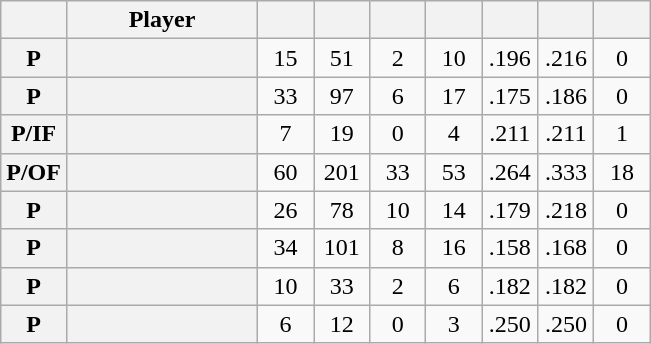<table class="wikitable sortable plainrowheaders" style="text-align:center;">
<tr>
<th scope="col" width="30px"></th>
<th scope="col" width="120px">Player</th>
<th scope="col" width="30px"></th>
<th scope="col" width="30px"></th>
<th scope="col" width="30px"></th>
<th scope="col" width="30px"></th>
<th scope="col" width="30px"></th>
<th scope="col" width="30px"></th>
<th scope="col" width="30px"></th>
</tr>
<tr>
<th scope="row" style="text-align:center">P</th>
<th></th>
<td>15</td>
<td>51</td>
<td>2</td>
<td>10</td>
<td>.196</td>
<td>.216</td>
<td>0</td>
</tr>
<tr>
<th scope="row" style="text-align:center">P</th>
<th></th>
<td>33</td>
<td>97</td>
<td>6</td>
<td>17</td>
<td>.175</td>
<td>.186</td>
<td>0</td>
</tr>
<tr>
<th scope="row" style="text-align:center">P/IF</th>
<th></th>
<td>7</td>
<td>19</td>
<td>0</td>
<td>4</td>
<td>.211</td>
<td>.211</td>
<td>1</td>
</tr>
<tr>
<th scope="row" style="text-align:center">P/OF</th>
<th></th>
<td>60</td>
<td>201</td>
<td>33</td>
<td>53</td>
<td>.264</td>
<td>.333</td>
<td>18</td>
</tr>
<tr>
<th scope="row" style="text-align:center">P</th>
<th></th>
<td>26</td>
<td>78</td>
<td>10</td>
<td>14</td>
<td>.179</td>
<td>.218</td>
<td>0</td>
</tr>
<tr>
<th scope="row" style="text-align:center">P</th>
<th></th>
<td>34</td>
<td>101</td>
<td>8</td>
<td>16</td>
<td>.158</td>
<td>.168</td>
<td>0</td>
</tr>
<tr>
<th scope="row" style="text-align:center">P</th>
<th></th>
<td>10</td>
<td>33</td>
<td>2</td>
<td>6</td>
<td>.182</td>
<td>.182</td>
<td>0</td>
</tr>
<tr>
<th scope="row" style="text-align:center">P</th>
<th></th>
<td>6</td>
<td>12</td>
<td>0</td>
<td>3</td>
<td>.250</td>
<td>.250</td>
<td>0</td>
</tr>
</table>
